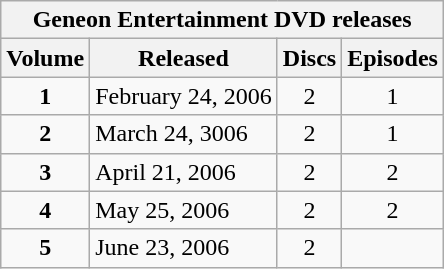<table class="wikitable">
<tr>
<th colspan="9"><strong>Geneon Entertainment DVD releases</strong></th>
</tr>
<tr>
<th><strong>Volume</strong></th>
<th><strong>Released</strong></th>
<th><strong>Discs</strong></th>
<th><strong>Episodes</strong></th>
</tr>
<tr>
<td align=center><strong>1</strong></td>
<td>February 24, 2006</td>
<td align=center>2</td>
<td align=center>1</td>
</tr>
<tr>
<td align=center><strong>2</strong></td>
<td>March 24, 3006</td>
<td align=center>2</td>
<td align=center>1</td>
</tr>
<tr>
<td align=center><strong>3</strong></td>
<td>April 21, 2006</td>
<td align=center>2</td>
<td align=center>2</td>
</tr>
<tr>
<td align=center><strong>4</strong></td>
<td>May 25, 2006</td>
<td align=center>2</td>
<td align=center>2</td>
</tr>
<tr>
<td align=center><strong>5</strong></td>
<td>June 23, 2006</td>
<td align=center>2</td>
<td align=center></td>
</tr>
</table>
